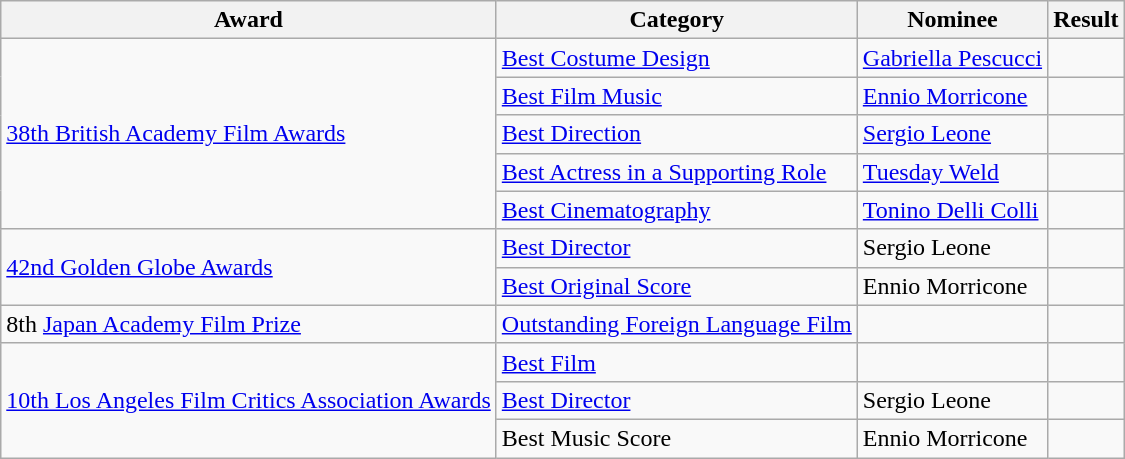<table class="wikitable">
<tr>
<th>Award</th>
<th>Category</th>
<th>Nominee</th>
<th>Result</th>
</tr>
<tr>
<td rowspan=5><a href='#'>38th British Academy Film Awards</a></td>
<td><a href='#'>Best Costume Design</a></td>
<td><a href='#'>Gabriella Pescucci</a></td>
<td></td>
</tr>
<tr>
<td><a href='#'>Best Film Music</a></td>
<td><a href='#'>Ennio Morricone</a></td>
<td></td>
</tr>
<tr>
<td><a href='#'>Best Direction</a></td>
<td><a href='#'>Sergio Leone</a></td>
<td></td>
</tr>
<tr>
<td><a href='#'>Best Actress in a Supporting Role</a></td>
<td><a href='#'>Tuesday Weld</a></td>
<td></td>
</tr>
<tr>
<td><a href='#'>Best Cinematography</a></td>
<td><a href='#'>Tonino Delli Colli</a></td>
<td></td>
</tr>
<tr>
<td rowspan=2><a href='#'>42nd Golden Globe Awards</a></td>
<td><a href='#'>Best Director</a></td>
<td>Sergio Leone</td>
<td></td>
</tr>
<tr>
<td><a href='#'>Best Original Score</a></td>
<td>Ennio Morricone</td>
<td></td>
</tr>
<tr>
<td>8th <a href='#'>Japan Academy Film Prize</a></td>
<td><a href='#'>Outstanding Foreign Language Film</a></td>
<td></td>
<td></td>
</tr>
<tr>
<td rowspan=3><a href='#'>10th Los Angeles Film Critics Association Awards</a></td>
<td><a href='#'>Best Film</a></td>
<td></td>
<td></td>
</tr>
<tr>
<td><a href='#'>Best Director</a></td>
<td>Sergio Leone</td>
<td></td>
</tr>
<tr>
<td>Best Music Score</td>
<td>Ennio Morricone</td>
<td></td>
</tr>
</table>
